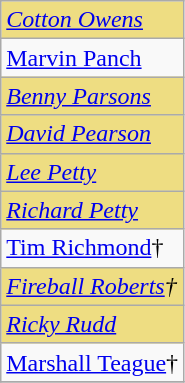<table class="wikitable" style="float:left;">
<tr>
<td style="background:#eedd82"><em><a href='#'>Cotton Owens</a></em></td>
</tr>
<tr>
<td><a href='#'>Marvin Panch</a></td>
</tr>
<tr>
<td style="background:#eedd82"><em><a href='#'>Benny Parsons</a></em></td>
</tr>
<tr>
<td style="background:#eedd82"><em><a href='#'>David Pearson</a></em></td>
</tr>
<tr>
<td style="background:#eedd82"><em><a href='#'>Lee Petty</a></em></td>
</tr>
<tr>
<td style="background:#eedd82"><em><a href='#'>Richard Petty</a></em></td>
</tr>
<tr>
<td><a href='#'>Tim Richmond</a>†</td>
</tr>
<tr>
<td style="background:#eedd82"><em><a href='#'>Fireball Roberts</a>†</em></td>
</tr>
<tr>
<td style="background:#eedd82"><em><a href='#'>Ricky Rudd</a></em></td>
</tr>
<tr>
<td><a href='#'>Marshall Teague</a>†</td>
</tr>
<tr>
</tr>
</table>
